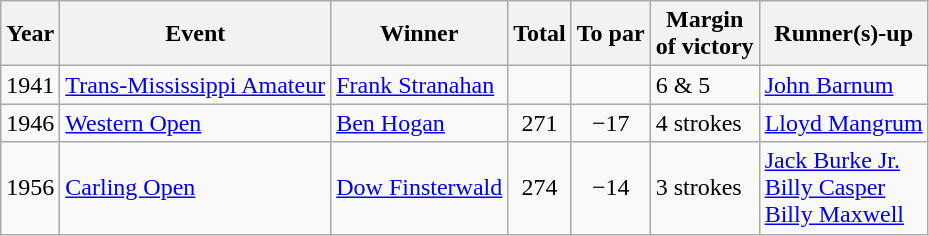<table class="wikitable">
<tr>
<th>Year</th>
<th>Event</th>
<th>Winner</th>
<th>Total</th>
<th>To par</th>
<th>Margin<br>of victory</th>
<th>Runner(s)-up</th>
</tr>
<tr>
<td>1941</td>
<td><a href='#'>Trans-Mississippi Amateur</a></td>
<td> <a href='#'>Frank Stranahan</a></td>
<td></td>
<td></td>
<td>6 & 5</td>
<td> <a href='#'>John Barnum</a></td>
</tr>
<tr>
<td>1946</td>
<td><a href='#'>Western Open</a></td>
<td> <a href='#'>Ben Hogan</a></td>
<td align=center>271</td>
<td align=center>−17</td>
<td>4 strokes</td>
<td> <a href='#'>Lloyd Mangrum</a></td>
</tr>
<tr>
<td>1956</td>
<td><a href='#'>Carling Open</a></td>
<td> <a href='#'>Dow Finsterwald</a></td>
<td align=center>274</td>
<td align=center>−14</td>
<td>3 strokes</td>
<td> <a href='#'>Jack Burke Jr.</a><br> <a href='#'>Billy Casper</a><br> <a href='#'>Billy Maxwell</a></td>
</tr>
</table>
